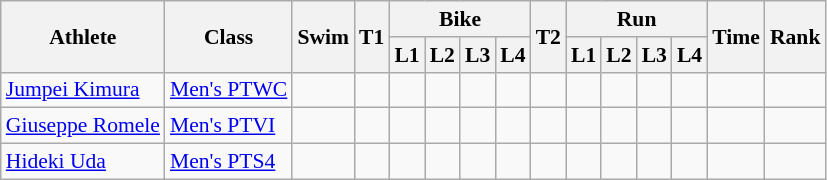<table class="wikitable" style="font-size:90%">
<tr>
<th rowspan="2">Athlete</th>
<th rowspan="2">Class</th>
<th rowspan="2">Swim</th>
<th rowspan="2">T1</th>
<th colspan="4">Bike</th>
<th rowspan="2">T2</th>
<th colspan="4">Run</th>
<th rowspan="2">Time</th>
<th rowspan="2">Rank</th>
</tr>
<tr>
<th>L1</th>
<th>L2</th>
<th>L3</th>
<th>L4</th>
<th>L1</th>
<th>L2</th>
<th>L3</th>
<th>L4</th>
</tr>
<tr align=center>
<td align=left><a href='#'>Jumpei Kimura</a></td>
<td align=left><a href='#'>Men's PTWC</a></td>
<td></td>
<td></td>
<td></td>
<td></td>
<td></td>
<td></td>
<td></td>
<td></td>
<td></td>
<td></td>
<td></td>
<td></td>
<td></td>
</tr>
<tr align=center>
<td align=left><a href='#'>Giuseppe Romele</a></td>
<td align=left><a href='#'>Men's PTVI</a></td>
<td></td>
<td></td>
<td></td>
<td></td>
<td></td>
<td></td>
<td></td>
<td></td>
<td></td>
<td></td>
<td></td>
<td></td>
<td></td>
</tr>
<tr align=center>
<td align=left><a href='#'>Hideki Uda</a></td>
<td align=left rowspan=2><a href='#'>Men's PTS4</a></td>
<td></td>
<td></td>
<td></td>
<td></td>
<td></td>
<td></td>
<td></td>
<td></td>
<td></td>
<td></td>
<td></td>
<td></td>
<td></td>
</tr>
</table>
